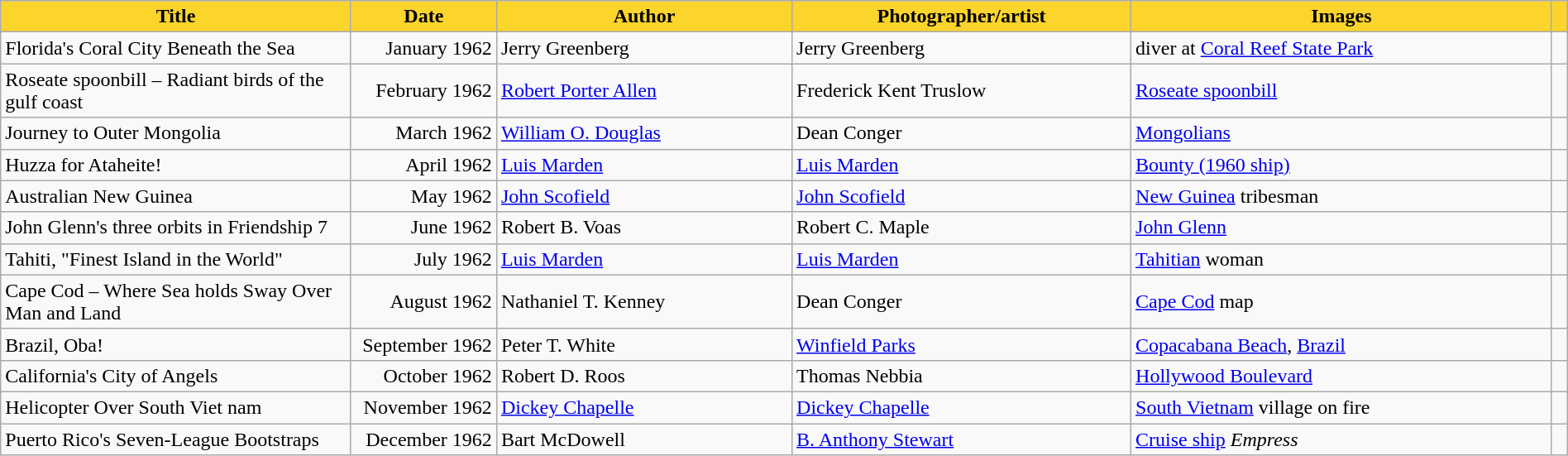<table class="wikitable" style="width:100%">
<tr>
<th scope="col" style="background-color:#fbd42c;" width=275px>Title</th>
<th scope="col" style="background-color:#fbd42c;" width=110>Date</th>
<th scope="col" style="background-color:#fbd42c;">Author</th>
<th scope="col" style="background-color:#fbd42c;">Photographer/artist</th>
<th scope="col" style="background-color:#fbd42c;">Images</th>
<th scope="col" style="background-color:#fbd42c;"></th>
</tr>
<tr>
<td scope="row">Florida's Coral City Beneath the Sea</td>
<td style="text-align:right;">January 1962</td>
<td>Jerry Greenberg</td>
<td>Jerry Greenberg</td>
<td>diver at <a href='#'>Coral Reef State Park</a></td>
<td></td>
</tr>
<tr>
<td scope="row">Roseate spoonbill – Radiant birds of the gulf coast</td>
<td style="text-align:right;">February 1962</td>
<td><a href='#'>Robert Porter Allen</a></td>
<td>Frederick Kent Truslow</td>
<td><a href='#'>Roseate spoonbill</a></td>
<td></td>
</tr>
<tr>
<td scope="row">Journey to Outer Mongolia</td>
<td style="text-align:right;">March 1962</td>
<td><a href='#'>William O. Douglas</a></td>
<td>Dean Conger</td>
<td><a href='#'>Mongolians</a></td>
<td></td>
</tr>
<tr>
<td scope="row">Huzza for Ataheite!</td>
<td style="text-align:right;">April 1962</td>
<td><a href='#'>Luis Marden</a></td>
<td><a href='#'>Luis Marden</a></td>
<td><a href='#'>Bounty (1960 ship)</a></td>
<td></td>
</tr>
<tr>
<td scope="row">Australian New Guinea</td>
<td style="text-align:right;">May 1962</td>
<td><a href='#'>John Scofield</a></td>
<td><a href='#'>John Scofield</a></td>
<td><a href='#'>New Guinea</a> tribesman</td>
<td></td>
</tr>
<tr>
<td scope="row">John Glenn's three orbits in Friendship 7</td>
<td style="text-align:right;">June 1962</td>
<td>Robert B. Voas</td>
<td>Robert C. Maple</td>
<td><a href='#'>John Glenn</a></td>
<td></td>
</tr>
<tr>
<td scope="row">Tahiti, "Finest Island in the World"</td>
<td style="text-align:right;">July 1962</td>
<td><a href='#'>Luis Marden</a></td>
<td><a href='#'>Luis Marden</a></td>
<td><a href='#'>Tahitian</a> woman</td>
<td></td>
</tr>
<tr>
<td scope="row">Cape Cod – Where Sea holds Sway Over Man and Land</td>
<td style="text-align:right;">August 1962</td>
<td>Nathaniel T. Kenney</td>
<td>Dean Conger</td>
<td><a href='#'>Cape Cod</a> map</td>
<td></td>
</tr>
<tr>
<td scope="row">Brazil, Oba!</td>
<td style="text-align:right;">September 1962</td>
<td>Peter T. White</td>
<td><a href='#'>Winfield Parks</a></td>
<td><a href='#'>Copacabana Beach</a>, <a href='#'>Brazil</a></td>
<td></td>
</tr>
<tr>
<td scope="row">California's City of Angels</td>
<td style="text-align:right;">October 1962</td>
<td>Robert D. Roos</td>
<td>Thomas Nebbia</td>
<td><a href='#'>Hollywood Boulevard</a></td>
<td></td>
</tr>
<tr>
<td scope="row">Helicopter Over South Viet nam</td>
<td style="text-align:right;">November 1962</td>
<td><a href='#'>Dickey Chapelle</a></td>
<td><a href='#'>Dickey Chapelle</a></td>
<td><a href='#'>South Vietnam</a> village on fire</td>
<td></td>
</tr>
<tr>
<td scope="row">Puerto Rico's Seven-League Bootstraps</td>
<td style="text-align:right;">December 1962</td>
<td>Bart McDowell</td>
<td><a href='#'>B. Anthony Stewart</a></td>
<td><a href='#'>Cruise ship</a> <em>Empress</em></td>
<td></td>
</tr>
</table>
